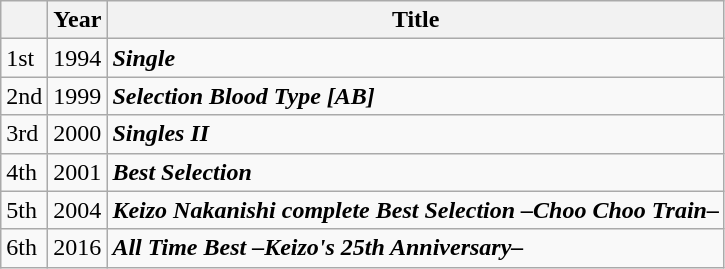<table class="wikitable">
<tr>
<th></th>
<th>Year</th>
<th>Title</th>
</tr>
<tr>
<td>1st</td>
<td>1994</td>
<td><strong><em>Single</em></strong></td>
</tr>
<tr>
<td>2nd</td>
<td>1999</td>
<td><strong><em>Selection Blood Type [AB]</em></strong></td>
</tr>
<tr>
<td>3rd</td>
<td>2000</td>
<td><strong><em>Singles II</em></strong></td>
</tr>
<tr>
<td>4th</td>
<td>2001</td>
<td><strong><em>Best Selection</em></strong></td>
</tr>
<tr>
<td>5th</td>
<td>2004</td>
<td><strong><em>Keizo Nakanishi complete Best Selection –Choo Choo Train–</em></strong></td>
</tr>
<tr>
<td>6th</td>
<td>2016</td>
<td><strong><em>All Time Best –Keizo's 25th Anniversary–</em></strong></td>
</tr>
</table>
